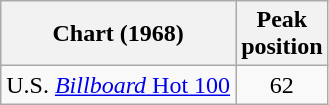<table class="wikitable sortable">
<tr>
<th>Chart (1968)</th>
<th>Peak<br>position</th>
</tr>
<tr>
<td>U.S. <a href='#'><em>Billboard</em> Hot 100</a></td>
<td align="center">62</td>
</tr>
</table>
